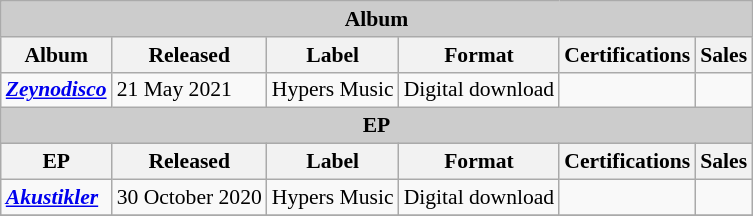<table class="wikitable"  style="font-size: 90%;">
<tr>
<th colspan="6" style="background:#CCCCCC">Album</th>
</tr>
<tr>
<th>Album</th>
<th>Released</th>
<th>Label</th>
<th>Format</th>
<th>Certifications</th>
<th>Sales</th>
</tr>
<tr>
<td><strong><em><a href='#'>Zeynodisco</a></em></strong></td>
<td>21 May 2021</td>
<td>Hypers Music</td>
<td>Digital download</td>
<td></td>
<td></td>
</tr>
<tr>
<th colspan="6" style="background:#CCCCCC">EP</th>
</tr>
<tr>
<th>EP</th>
<th>Released</th>
<th>Label</th>
<th>Format</th>
<th>Certifications</th>
<th>Sales</th>
</tr>
<tr>
<td><strong><em><a href='#'>Akustikler</a></em></strong></td>
<td>30 October 2020</td>
<td>Hypers Music</td>
<td>Digital download</td>
<td></td>
<td></td>
</tr>
<tr>
</tr>
</table>
